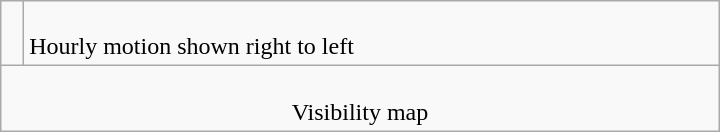<table class=wikitable width=480>
<tr>
<td></td>
<td><br>Hourly motion shown right to left</td>
</tr>
<tr align=center>
<td colspan=2><br>Visibility map</td>
</tr>
</table>
